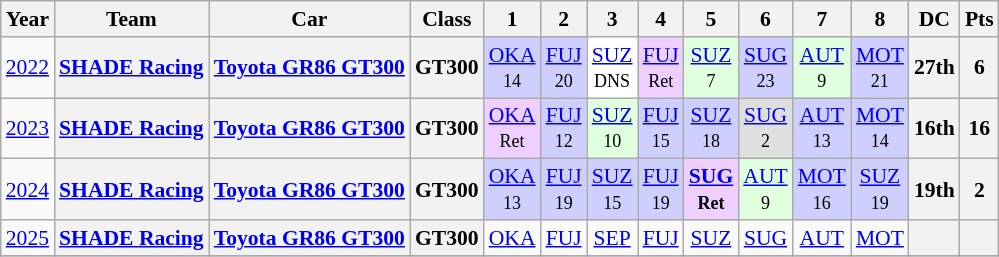<table class="wikitable" style="text-align:center; font-size:90%">
<tr>
<th>Year</th>
<th>Team</th>
<th>Car</th>
<th>Class</th>
<th>1</th>
<th>2</th>
<th>3</th>
<th>4</th>
<th>5</th>
<th>6</th>
<th>7</th>
<th>8</th>
<th>DC</th>
<th>Pts</th>
</tr>
<tr>
<td><a href='#'>2022</a></td>
<th><a href='#'>SHADE Racing</a></th>
<th><a href='#'>Toyota GR86 GT300</a></th>
<th>GT300</th>
<td bgcolor="#CFCFFF"><a href='#'>OKA</a><br><small>14</small></td>
<td bgcolor="#CFCFFF"><a href='#'>FUJ</a><br><small>20</small></td>
<td bgcolor="#FFFFFF"><a href='#'>SUZ</a><br><small>DNS</small></td>
<td bgcolor="#EFCFFF"><a href='#'>FUJ</a><br><small>Ret</small></td>
<td bgcolor="#DFFFDF"><a href='#'>SUZ</a><br><small>7</small></td>
<td bgcolor="#CFCFFF"><a href='#'>SUG</a><br><small>23</small></td>
<td bgcolor="#DFFFDF"><a href='#'>AUT</a><br><small>9</small></td>
<td bgcolor="#CFCFFF"><a href='#'>MOT</a><br><small>21</small></td>
<th>27th</th>
<th>6</th>
</tr>
<tr>
<td><a href='#'>2023</a></td>
<th><a href='#'>SHADE Racing</a></th>
<th><a href='#'>Toyota GR86 GT300</a></th>
<th>GT300</th>
<td bgcolor="#EFCFFF"><a href='#'>OKA</a><br><small>Ret</small></td>
<td bgcolor="#CFCFFF"><a href='#'>FUJ</a><br><small>12</small></td>
<td bgcolor="#DFFFDF"><a href='#'>SUZ</a><br><small>10</small></td>
<td bgcolor="#CFCFFF"><a href='#'>FUJ</a><br><small>15</small></td>
<td bgcolor="#CFCFFF"><a href='#'>SUZ</a><br><small>18</small></td>
<td bgcolor="#dfdfdf"><a href='#'>SUG</a><br><small>2</small></td>
<td bgcolor="#CFCFFF"><a href='#'>AUT</a><br><small>13</small></td>
<td bgcolor="#CFCFFF"><a href='#'>MOT</a><br><small>14</small></td>
<th>16th</th>
<th>16</th>
</tr>
<tr>
<td><a href='#'>2024</a></td>
<th><a href='#'>SHADE Racing</a></th>
<th><a href='#'>Toyota GR86 GT300</a></th>
<th>GT300</th>
<td bgcolor="#CFCFFF"><a href='#'>OKA</a><br><small>13</small></td>
<td bgcolor="#CFCFFF"><a href='#'>FUJ</a><br><small>19</small></td>
<td bgcolor="#CFCFFF"><a href='#'>SUZ</a><br><small>15</small></td>
<td bgcolor="#CFCFFF"><a href='#'>FUJ</a><br><small>19</small></td>
<td bgcolor="#EFCFFF"><strong><a href='#'>SUG</a><br><small>Ret</small></strong></td>
<td bgcolor="#DFFFDF"><a href='#'>AUT</a><br><small>9</small></td>
<td bgcolor="#CFCFFF"><a href='#'>MOT</a><br><small>16</small></td>
<td bgcolor="#CFCFFF"><a href='#'>SUZ</a><br><small>19</small></td>
<th>19th</th>
<th>2</th>
</tr>
<tr>
<td><a href='#'>2025</a></td>
<th><a href='#'>SHADE Racing</a></th>
<th><a href='#'>Toyota GR86 GT300</a></th>
<th>GT300</th>
<td style="background:#;"><a href='#'>OKA</a><br></td>
<td style="background:#;"><a href='#'>FUJ</a><br></td>
<td style="background:#;"><a href='#'>SEP</a><br></td>
<td style="background:#;"><a href='#'>FUJ</a><br></td>
<td style="background:#;"><a href='#'>SUZ</a><br></td>
<td style="background:#;"><a href='#'>SUG</a><br></td>
<td style="background:#;"><a href='#'>AUT</a><br></td>
<td style="background:#;"><a href='#'>MOT</a><br></td>
<th></th>
<th></th>
</tr>
<tr>
</tr>
</table>
